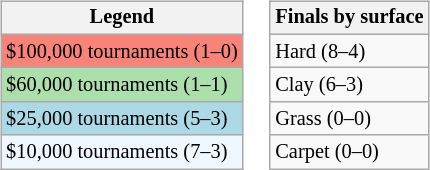<table>
<tr valign=top>
<td><br><table class="wikitable" style="font-size:85%;">
<tr>
<th>Legend</th>
</tr>
<tr style="background:#f88379;">
<td>$100,000 tournaments (1–0)</td>
</tr>
<tr style="background:#addfad;">
<td>$60,000 tournaments (1–1)</td>
</tr>
<tr style="background:lightblue;">
<td>$25,000 tournaments (5–3)</td>
</tr>
<tr style="background:#f0f8ff;">
<td>$10,000 tournaments (7–3)</td>
</tr>
</table>
</td>
<td><br><table class="wikitable" style="font-size:85%;">
<tr>
<th>Finals by surface</th>
</tr>
<tr>
<td>Hard (8–4)</td>
</tr>
<tr>
<td>Clay (6–3)</td>
</tr>
<tr>
<td>Grass (0–0)</td>
</tr>
<tr>
<td>Carpet (0–0)</td>
</tr>
</table>
</td>
</tr>
</table>
